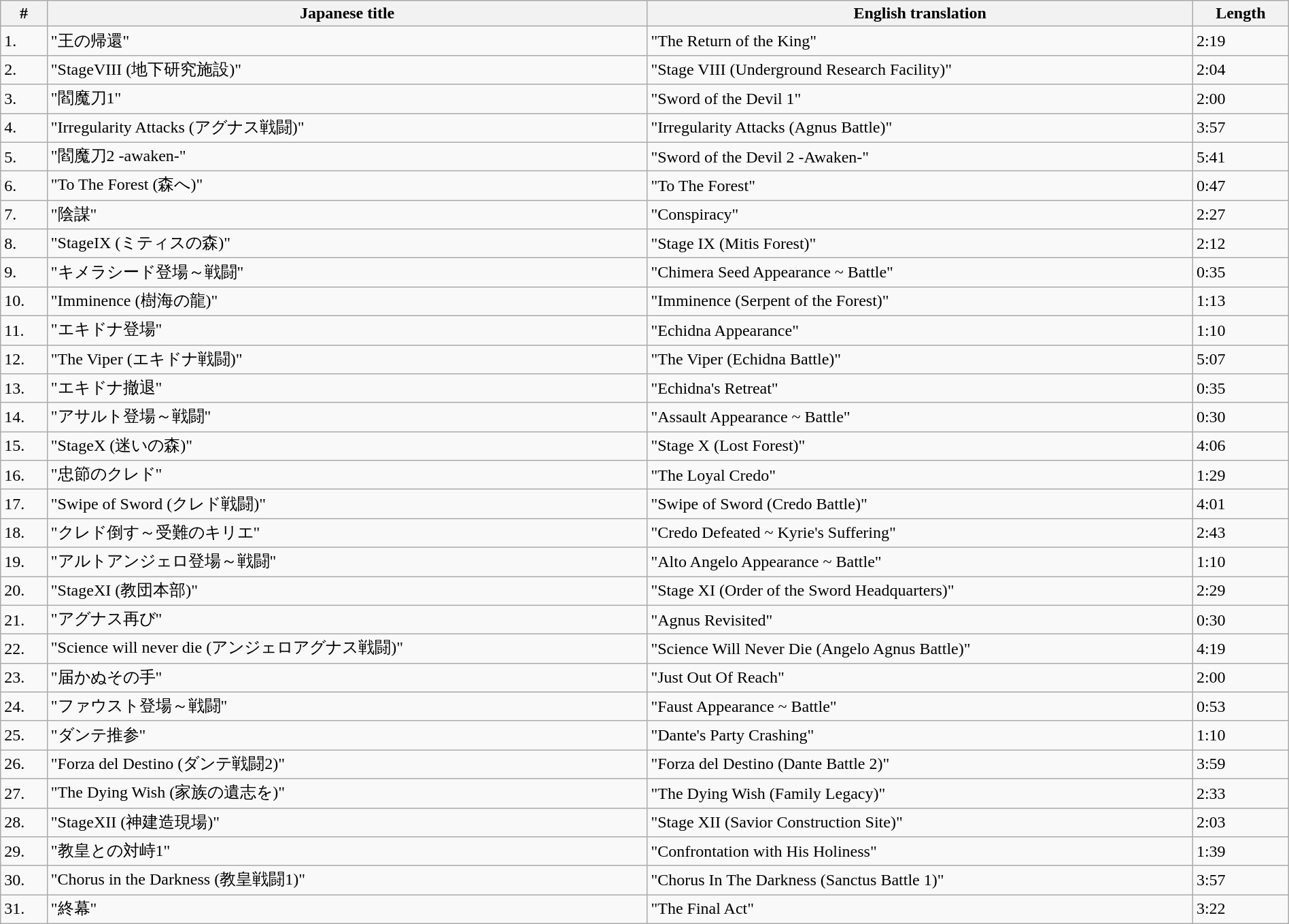<table class="wikitable" style="width:100%; margin-right:-1em;">
<tr>
<th>#</th>
<th>Japanese title</th>
<th>English translation</th>
<th>Length</th>
</tr>
<tr>
<td>1.</td>
<td>"王の帰還"</td>
<td>"The Return of the King"</td>
<td>2:19</td>
</tr>
<tr>
<td>2.</td>
<td>"StageVIII (地下研究施設)"</td>
<td>"Stage VIII (Underground Research Facility)"</td>
<td>2:04</td>
</tr>
<tr>
<td>3.</td>
<td>"閻魔刀1"</td>
<td>"Sword of the Devil 1"</td>
<td>2:00</td>
</tr>
<tr>
<td>4.</td>
<td>"Irregularity Attacks (アグナス戦闘)"</td>
<td>"Irregularity Attacks (Agnus Battle)"</td>
<td>3:57</td>
</tr>
<tr>
<td>5.</td>
<td>"閻魔刀2 -awaken-"</td>
<td>"Sword of the Devil 2 -Awaken-"</td>
<td>5:41</td>
</tr>
<tr>
<td>6.</td>
<td>"To The Forest (森へ)"</td>
<td>"To The Forest"</td>
<td>0:47</td>
</tr>
<tr>
<td>7.</td>
<td>"陰謀"</td>
<td>"Conspiracy"</td>
<td>2:27</td>
</tr>
<tr>
<td>8.</td>
<td>"StageIX (ミティスの森)"</td>
<td>"Stage IX (Mitis Forest)"</td>
<td>2:12</td>
</tr>
<tr>
<td>9.</td>
<td>"キメラシード登場～戦闘"</td>
<td>"Chimera Seed Appearance ~ Battle"</td>
<td>0:35</td>
</tr>
<tr>
<td>10.</td>
<td>"Imminence (樹海の龍)"</td>
<td>"Imminence (Serpent of the Forest)"</td>
<td>1:13</td>
</tr>
<tr>
<td>11.</td>
<td>"エキドナ登場"</td>
<td>"Echidna Appearance"</td>
<td>1:10</td>
</tr>
<tr>
<td>12.</td>
<td>"The Viper (エキドナ戦闘)"</td>
<td>"The Viper (Echidna Battle)"</td>
<td>5:07</td>
</tr>
<tr>
<td>13.</td>
<td>"エキドナ撤退"</td>
<td>"Echidna's Retreat"</td>
<td>0:35</td>
</tr>
<tr>
<td>14.</td>
<td>"アサルト登場～戦闘"</td>
<td>"Assault Appearance ~ Battle"</td>
<td>0:30</td>
</tr>
<tr>
<td>15.</td>
<td>"StageX (迷いの森)"</td>
<td>"Stage X (Lost Forest)"</td>
<td>4:06</td>
</tr>
<tr>
<td>16.</td>
<td>"忠節のクレド"</td>
<td>"The Loyal Credo"</td>
<td>1:29</td>
</tr>
<tr>
<td>17.</td>
<td>"Swipe of Sword (クレド戦闘)"</td>
<td>"Swipe of Sword (Credo Battle)"</td>
<td>4:01</td>
</tr>
<tr>
<td>18.</td>
<td>"クレド倒す～受難のキリエ"</td>
<td>"Credo Defeated ~ Kyrie's Suffering"</td>
<td>2:43</td>
</tr>
<tr>
<td>19.</td>
<td>"アルトアンジェロ登場～戦闘"</td>
<td>"Alto Angelo Appearance ~ Battle"</td>
<td>1:10</td>
</tr>
<tr>
<td>20.</td>
<td>"StageXI (教団本部)"</td>
<td>"Stage XI (Order of the Sword Headquarters)"</td>
<td>2:29</td>
</tr>
<tr>
<td>21.</td>
<td>"アグナス再び"</td>
<td>"Agnus Revisited"</td>
<td>0:30</td>
</tr>
<tr>
<td>22.</td>
<td>"Science will never die (アンジェロアグナス戦闘)"</td>
<td>"Science Will Never Die (Angelo Agnus Battle)"</td>
<td>4:19</td>
</tr>
<tr>
<td>23.</td>
<td>"届かぬその手"</td>
<td>"Just Out Of Reach"</td>
<td>2:00</td>
</tr>
<tr>
<td>24.</td>
<td>"ファウスト登場～戦闘"</td>
<td>"Faust Appearance ~ Battle"</td>
<td>0:53</td>
</tr>
<tr>
<td>25.</td>
<td>"ダンテ推参"</td>
<td>"Dante's Party Crashing"</td>
<td>1:10</td>
</tr>
<tr>
<td>26.</td>
<td>"Forza del Destino (ダンテ戦闘2)"</td>
<td>"Forza del Destino (Dante Battle 2)"</td>
<td>3:59</td>
</tr>
<tr>
<td>27.</td>
<td>"The Dying Wish (家族の遺志を)"</td>
<td>"The Dying Wish (Family Legacy)"</td>
<td>2:33</td>
</tr>
<tr>
<td>28.</td>
<td>"StageXII (神建造現場)"</td>
<td>"Stage XII (Savior Construction Site)"</td>
<td>2:03</td>
</tr>
<tr>
<td>29.</td>
<td>"教皇との対峙1"</td>
<td>"Confrontation with His Holiness"</td>
<td>1:39</td>
</tr>
<tr>
<td>30.</td>
<td>"Chorus in the Darkness (教皇戦闘1)"</td>
<td>"Chorus In The Darkness (Sanctus Battle 1)"</td>
<td>3:57</td>
</tr>
<tr>
<td>31.</td>
<td>"終幕"</td>
<td>"The Final Act"</td>
<td>3:22</td>
</tr>
</table>
